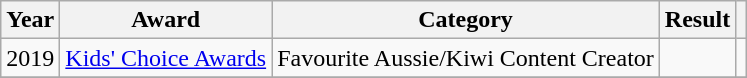<table class="wikitable sortable plainrowheaders">
<tr>
<th scope="col">Year</th>
<th scope="col">Award</th>
<th scope="col">Category</th>
<th scope="col">Result</th>
<th scope="col" class="unsortable"></th>
</tr>
<tr>
<td>2019</td>
<td><a href='#'>Kids' Choice Awards</a></td>
<td>Favourite Aussie/Kiwi Content Creator</td>
<td></td>
<td style="text-align: center;"></td>
</tr>
<tr>
</tr>
</table>
